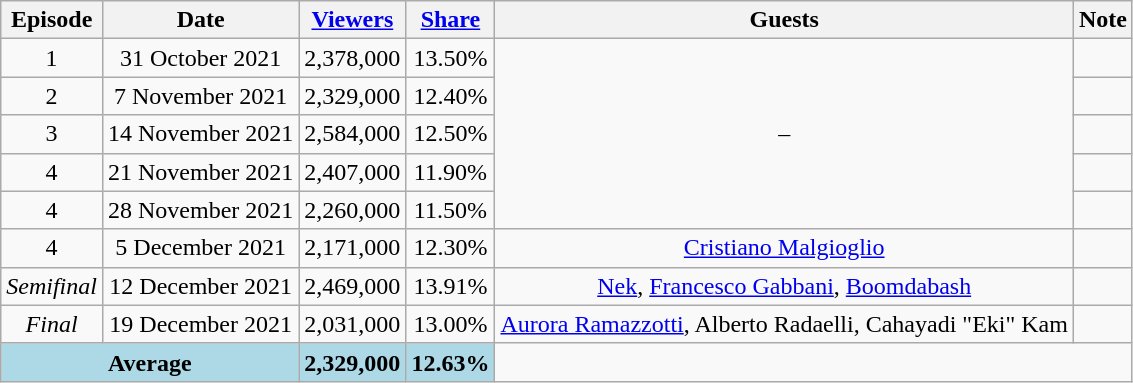<table class="wikitable" style="text-align:center;">
<tr>
<th>Episode</th>
<th>Date</th>
<th><a href='#'>Viewers</a></th>
<th><a href='#'>Share</a></th>
<th>Guests</th>
<th>Note</th>
</tr>
<tr>
<td><div>1</div></td>
<td>31 October 2021</td>
<td>2,378,000</td>
<td>13.50%</td>
<td rowspan="5">–</td>
<td></td>
</tr>
<tr>
<td><div>2</div></td>
<td>7 November 2021</td>
<td>2,329,000</td>
<td>12.40%</td>
<td></td>
</tr>
<tr>
<td><div>3</div></td>
<td>14 November 2021</td>
<td>2,584,000</td>
<td>12.50%</td>
<td></td>
</tr>
<tr>
<td><div>4</div></td>
<td>21 November 2021</td>
<td>2,407,000</td>
<td>11.90%</td>
<td></td>
</tr>
<tr>
<td><div>4</div></td>
<td>28 November 2021</td>
<td>2,260,000</td>
<td>11.50%</td>
<td></td>
</tr>
<tr>
<td><div>4</div></td>
<td>5 December 2021</td>
<td>2,171,000</td>
<td>12.30%</td>
<td><a href='#'>Cristiano Malgioglio</a></td>
<td></td>
</tr>
<tr>
<td><em>Semifinal</em></td>
<td>12 December 2021</td>
<td>2,469,000</td>
<td>13.91%</td>
<td><a href='#'>Nek</a>, <a href='#'>Francesco Gabbani</a>, <a href='#'>Boomdabash</a></td>
<td></td>
</tr>
<tr>
<td><em>Final</em></td>
<td>19 December 2021</td>
<td>2,031,000</td>
<td>13.00%</td>
<td><a href='#'>Aurora Ramazzotti</a>, Alberto Radaelli, Cahayadi "Eki" Kam</td>
<td></td>
</tr>
<tr>
<td bgcolor="lightblue" colspan="2"><div><strong>Average</strong></div></td>
<td bgcolor="lightblue"><strong>2,329,000</strong></td>
<td bgcolor="lightblue"><strong>12.63%</strong></td>
</tr>
</table>
